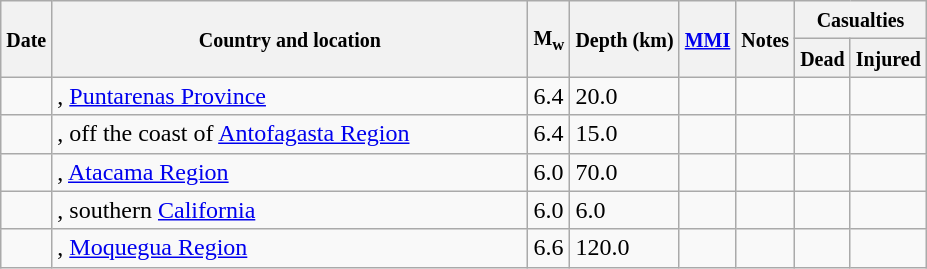<table class="wikitable sortable sort-under" style="border:1px black; margin-left:1em;">
<tr>
<th rowspan="2"><small>Date</small></th>
<th rowspan="2" style="width: 310px"><small>Country and location</small></th>
<th rowspan="2"><small>M<sub>w</sub></small></th>
<th rowspan="2"><small>Depth (km)</small></th>
<th rowspan="2"><small><a href='#'>MMI</a></small></th>
<th rowspan="2" class="unsortable"><small>Notes</small></th>
<th colspan="2"><small>Casualties</small></th>
</tr>
<tr>
<th><small>Dead</small></th>
<th><small>Injured</small></th>
</tr>
<tr>
<td></td>
<td>, <a href='#'>Puntarenas Province</a></td>
<td>6.4</td>
<td>20.0</td>
<td></td>
<td></td>
<td></td>
<td></td>
</tr>
<tr>
<td></td>
<td>, off the coast of <a href='#'>Antofagasta Region</a></td>
<td>6.4</td>
<td>15.0</td>
<td></td>
<td></td>
<td></td>
<td></td>
</tr>
<tr>
<td></td>
<td>, <a href='#'>Atacama Region</a></td>
<td>6.0</td>
<td>70.0</td>
<td></td>
<td></td>
<td></td>
<td></td>
</tr>
<tr>
<td></td>
<td>, southern <a href='#'>California</a></td>
<td>6.0</td>
<td>6.0</td>
<td></td>
<td></td>
<td></td>
<td></td>
</tr>
<tr>
<td></td>
<td>, <a href='#'>Moquegua Region</a></td>
<td>6.6</td>
<td>120.0</td>
<td></td>
<td></td>
<td></td>
<td></td>
</tr>
</table>
